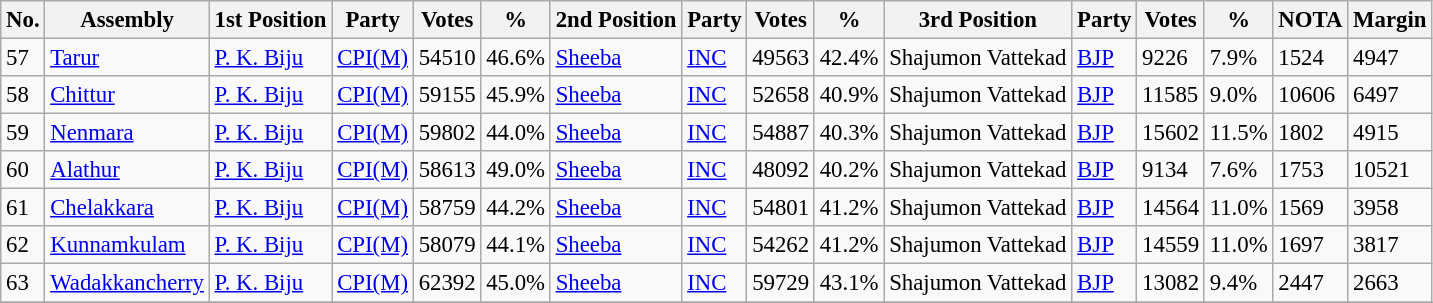<table class="wikitable sortable" style="font-size:95%;">
<tr>
<th>No.</th>
<th>Assembly</th>
<th>1st Position</th>
<th>Party</th>
<th>Votes</th>
<th>%</th>
<th>2nd Position</th>
<th>Party</th>
<th>Votes</th>
<th>%</th>
<th>3rd Position</th>
<th>Party</th>
<th>Votes</th>
<th>%</th>
<th>NOTA</th>
<th>Margin</th>
</tr>
<tr>
<td>57</td>
<td><a href='#'>Tarur</a></td>
<td><a href='#'>P. K. Biju</a></td>
<td><a href='#'>CPI(M)</a></td>
<td>54510</td>
<td>46.6%</td>
<td><a href='#'>Sheeba</a></td>
<td><a href='#'>INC</a></td>
<td>49563</td>
<td>42.4%</td>
<td>Shajumon Vattekad</td>
<td><a href='#'>BJP</a></td>
<td>9226</td>
<td>7.9%</td>
<td>1524</td>
<td>4947</td>
</tr>
<tr>
<td>58</td>
<td><a href='#'>Chittur</a></td>
<td><a href='#'>P. K. Biju</a></td>
<td><a href='#'>CPI(M)</a></td>
<td>59155</td>
<td>45.9%</td>
<td><a href='#'>Sheeba</a></td>
<td><a href='#'>INC</a></td>
<td>52658</td>
<td>40.9%</td>
<td>Shajumon Vattekad</td>
<td><a href='#'>BJP</a></td>
<td>11585</td>
<td>9.0%</td>
<td>10606</td>
<td>6497</td>
</tr>
<tr>
<td>59</td>
<td><a href='#'>Nenmara</a></td>
<td><a href='#'>P. K. Biju</a></td>
<td><a href='#'>CPI(M)</a></td>
<td>59802</td>
<td>44.0%</td>
<td><a href='#'>Sheeba</a></td>
<td><a href='#'>INC</a></td>
<td>54887</td>
<td>40.3%</td>
<td>Shajumon Vattekad</td>
<td><a href='#'>BJP</a></td>
<td>15602</td>
<td>11.5%</td>
<td>1802</td>
<td>4915</td>
</tr>
<tr>
<td>60</td>
<td><a href='#'>Alathur</a></td>
<td><a href='#'>P. K. Biju</a></td>
<td><a href='#'>CPI(M)</a></td>
<td>58613</td>
<td>49.0%</td>
<td><a href='#'>Sheeba</a></td>
<td><a href='#'>INC</a></td>
<td>48092</td>
<td>40.2%</td>
<td>Shajumon Vattekad</td>
<td><a href='#'>BJP</a></td>
<td>9134</td>
<td>7.6%</td>
<td>1753</td>
<td>10521</td>
</tr>
<tr>
<td>61</td>
<td><a href='#'>Chelakkara</a></td>
<td><a href='#'>P. K. Biju</a></td>
<td><a href='#'>CPI(M)</a></td>
<td>58759</td>
<td>44.2%</td>
<td><a href='#'>Sheeba</a></td>
<td><a href='#'>INC</a></td>
<td>54801</td>
<td>41.2%</td>
<td>Shajumon Vattekad</td>
<td><a href='#'>BJP</a></td>
<td>14564</td>
<td>11.0%</td>
<td>1569</td>
<td>3958</td>
</tr>
<tr>
<td>62</td>
<td><a href='#'>Kunnamkulam</a></td>
<td><a href='#'>P. K. Biju</a></td>
<td><a href='#'>CPI(M)</a></td>
<td>58079</td>
<td>44.1%</td>
<td><a href='#'>Sheeba</a></td>
<td><a href='#'>INC</a></td>
<td>54262</td>
<td>41.2%</td>
<td>Shajumon Vattekad</td>
<td><a href='#'>BJP</a></td>
<td>14559</td>
<td>11.0%</td>
<td>1697</td>
<td>3817</td>
</tr>
<tr>
<td>63</td>
<td><a href='#'>Wadakkancherry</a></td>
<td><a href='#'>P. K. Biju</a></td>
<td><a href='#'>CPI(M)</a></td>
<td>62392</td>
<td>45.0%</td>
<td><a href='#'>Sheeba</a></td>
<td><a href='#'>INC</a></td>
<td>59729</td>
<td>43.1%</td>
<td>Shajumon Vattekad</td>
<td><a href='#'>BJP</a></td>
<td>13082</td>
<td>9.4%</td>
<td>2447</td>
<td>2663</td>
</tr>
<tr>
</tr>
<tr>
</tr>
</table>
